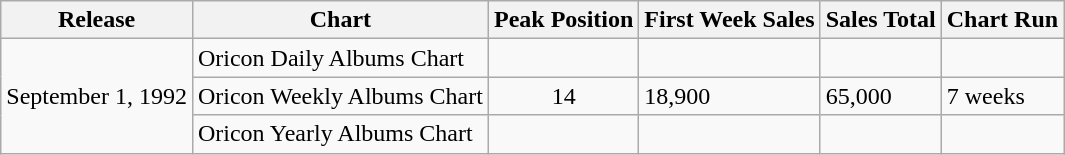<table class="wikitable">
<tr>
<th>Release</th>
<th>Chart</th>
<th>Peak Position</th>
<th>First Week Sales</th>
<th>Sales Total</th>
<th>Chart Run</th>
</tr>
<tr>
<td rowspan="4">September 1, 1992</td>
<td>Oricon Daily Albums Chart</td>
<td align="center"></td>
<td></td>
<td></td>
<td></td>
</tr>
<tr>
<td>Oricon Weekly Albums Chart</td>
<td align="center">14</td>
<td>18,900</td>
<td>65,000</td>
<td>7 weeks</td>
</tr>
<tr>
<td>Oricon Yearly Albums Chart</td>
<td align="center"></td>
<td></td>
<td></td>
<td></td>
</tr>
</table>
